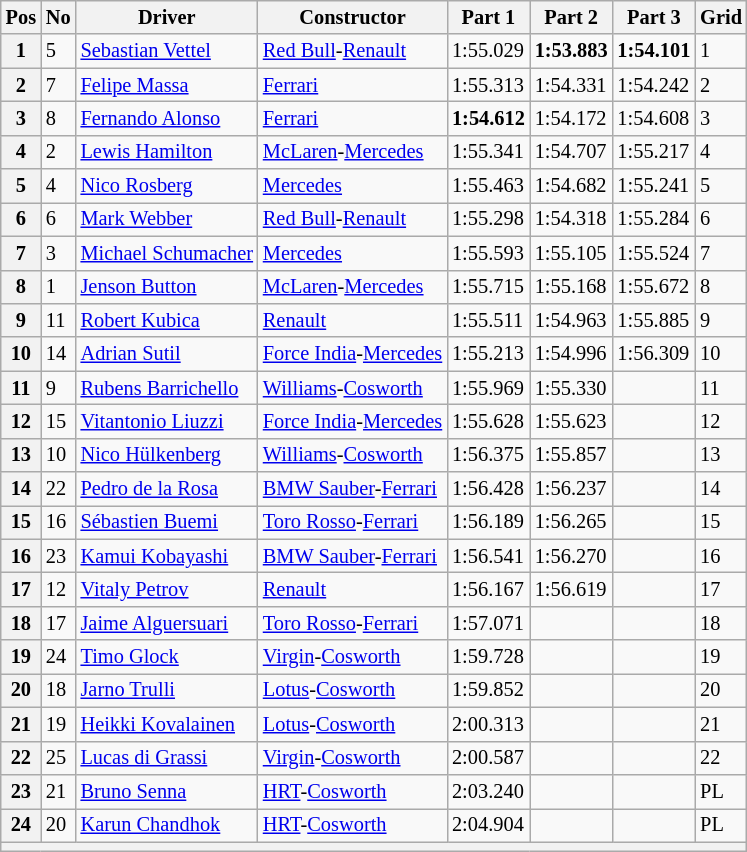<table class="wikitable sortable" style="font-size: 85%;">
<tr>
<th>Pos</th>
<th>No</th>
<th>Driver</th>
<th>Constructor</th>
<th>Part 1</th>
<th>Part 2</th>
<th>Part 3</th>
<th>Grid</th>
</tr>
<tr>
<th>1</th>
<td>5</td>
<td> <a href='#'>Sebastian Vettel</a></td>
<td><a href='#'>Red Bull</a>-<a href='#'>Renault</a></td>
<td>1:55.029</td>
<td><strong>1:53.883</strong></td>
<td><strong>1:54.101</strong></td>
<td>1</td>
</tr>
<tr>
<th>2</th>
<td>7</td>
<td> <a href='#'>Felipe Massa</a></td>
<td><a href='#'>Ferrari</a></td>
<td>1:55.313</td>
<td>1:54.331</td>
<td>1:54.242</td>
<td>2</td>
</tr>
<tr>
<th>3</th>
<td>8</td>
<td> <a href='#'>Fernando Alonso</a></td>
<td><a href='#'>Ferrari</a></td>
<td><strong>1:54.612</strong></td>
<td>1:54.172</td>
<td>1:54.608</td>
<td>3</td>
</tr>
<tr>
<th>4</th>
<td>2</td>
<td> <a href='#'>Lewis Hamilton</a></td>
<td><a href='#'>McLaren</a>-<a href='#'>Mercedes</a></td>
<td>1:55.341</td>
<td>1:54.707</td>
<td>1:55.217</td>
<td>4</td>
</tr>
<tr>
<th>5</th>
<td>4</td>
<td> <a href='#'>Nico Rosberg</a></td>
<td><a href='#'>Mercedes</a></td>
<td>1:55.463</td>
<td>1:54.682</td>
<td>1:55.241</td>
<td>5</td>
</tr>
<tr>
<th>6</th>
<td>6</td>
<td> <a href='#'>Mark Webber</a></td>
<td><a href='#'>Red Bull</a>-<a href='#'>Renault</a></td>
<td>1:55.298</td>
<td>1:54.318</td>
<td>1:55.284</td>
<td>6</td>
</tr>
<tr>
<th>7</th>
<td>3</td>
<td align="center" nowrap> <a href='#'>Michael Schumacher</a></td>
<td><a href='#'>Mercedes</a></td>
<td>1:55.593</td>
<td>1:55.105</td>
<td>1:55.524</td>
<td>7</td>
</tr>
<tr>
<th>8</th>
<td>1</td>
<td> <a href='#'>Jenson Button</a></td>
<td><a href='#'>McLaren</a>-<a href='#'>Mercedes</a></td>
<td>1:55.715</td>
<td>1:55.168</td>
<td>1:55.672</td>
<td>8</td>
</tr>
<tr>
<th>9</th>
<td>11</td>
<td> <a href='#'>Robert Kubica</a></td>
<td><a href='#'>Renault</a></td>
<td>1:55.511</td>
<td>1:54.963</td>
<td>1:55.885</td>
<td>9</td>
</tr>
<tr>
<th>10</th>
<td>14</td>
<td> <a href='#'>Adrian Sutil</a></td>
<td align="center" nowrap><a href='#'>Force India</a>-<a href='#'>Mercedes</a></td>
<td>1:55.213</td>
<td>1:54.996</td>
<td>1:56.309</td>
<td>10</td>
</tr>
<tr>
<th>11</th>
<td>9</td>
<td> <a href='#'>Rubens Barrichello</a></td>
<td><a href='#'>Williams</a>-<a href='#'>Cosworth</a></td>
<td>1:55.969</td>
<td>1:55.330</td>
<td></td>
<td>11</td>
</tr>
<tr>
<th>12</th>
<td>15</td>
<td> <a href='#'>Vitantonio Liuzzi</a></td>
<td><a href='#'>Force India</a>-<a href='#'>Mercedes</a></td>
<td>1:55.628</td>
<td>1:55.623</td>
<td></td>
<td>12</td>
</tr>
<tr>
<th>13</th>
<td>10</td>
<td> <a href='#'>Nico Hülkenberg</a></td>
<td><a href='#'>Williams</a>-<a href='#'>Cosworth</a></td>
<td>1:56.375</td>
<td>1:55.857</td>
<td></td>
<td>13</td>
</tr>
<tr>
<th>14</th>
<td>22</td>
<td> <a href='#'>Pedro de la Rosa</a></td>
<td><a href='#'>BMW Sauber</a>-<a href='#'>Ferrari</a></td>
<td>1:56.428</td>
<td>1:56.237</td>
<td></td>
<td>14</td>
</tr>
<tr>
<th>15</th>
<td>16</td>
<td> <a href='#'>Sébastien Buemi</a></td>
<td><a href='#'>Toro Rosso</a>-<a href='#'>Ferrari</a></td>
<td>1:56.189</td>
<td>1:56.265</td>
<td></td>
<td>15</td>
</tr>
<tr>
<th>16</th>
<td>23</td>
<td> <a href='#'>Kamui Kobayashi</a></td>
<td><a href='#'>BMW Sauber</a>-<a href='#'>Ferrari</a></td>
<td>1:56.541</td>
<td>1:56.270</td>
<td></td>
<td>16</td>
</tr>
<tr>
<th>17</th>
<td>12</td>
<td> <a href='#'>Vitaly Petrov</a></td>
<td><a href='#'>Renault</a></td>
<td>1:56.167</td>
<td>1:56.619</td>
<td></td>
<td>17</td>
</tr>
<tr>
<th>18</th>
<td>17</td>
<td> <a href='#'>Jaime Alguersuari</a></td>
<td><a href='#'>Toro Rosso</a>-<a href='#'>Ferrari</a></td>
<td>1:57.071</td>
<td></td>
<td></td>
<td>18</td>
</tr>
<tr>
<th>19</th>
<td>24</td>
<td> <a href='#'>Timo Glock</a></td>
<td><a href='#'>Virgin</a>-<a href='#'>Cosworth</a></td>
<td>1:59.728</td>
<td></td>
<td></td>
<td>19</td>
</tr>
<tr>
<th>20</th>
<td>18</td>
<td> <a href='#'>Jarno Trulli</a></td>
<td><a href='#'>Lotus</a>-<a href='#'>Cosworth</a></td>
<td>1:59.852</td>
<td></td>
<td></td>
<td>20</td>
</tr>
<tr>
<th>21</th>
<td>19</td>
<td> <a href='#'>Heikki Kovalainen</a></td>
<td><a href='#'>Lotus</a>-<a href='#'>Cosworth</a></td>
<td>2:00.313</td>
<td></td>
<td></td>
<td>21</td>
</tr>
<tr>
<th>22</th>
<td>25</td>
<td> <a href='#'>Lucas di Grassi</a></td>
<td><a href='#'>Virgin</a>-<a href='#'>Cosworth</a></td>
<td>2:00.587</td>
<td></td>
<td></td>
<td>22</td>
</tr>
<tr>
<th>23</th>
<td>21</td>
<td> <a href='#'>Bruno Senna</a></td>
<td><a href='#'>HRT</a>-<a href='#'>Cosworth</a></td>
<td>2:03.240</td>
<td></td>
<td></td>
<td>PL</td>
</tr>
<tr>
<th>24</th>
<td>20</td>
<td> <a href='#'>Karun Chandhok</a></td>
<td><a href='#'>HRT</a>-<a href='#'>Cosworth</a></td>
<td>2:04.904</td>
<td></td>
<td></td>
<td>PL</td>
</tr>
<tr>
<th colspan="8"></th>
</tr>
</table>
